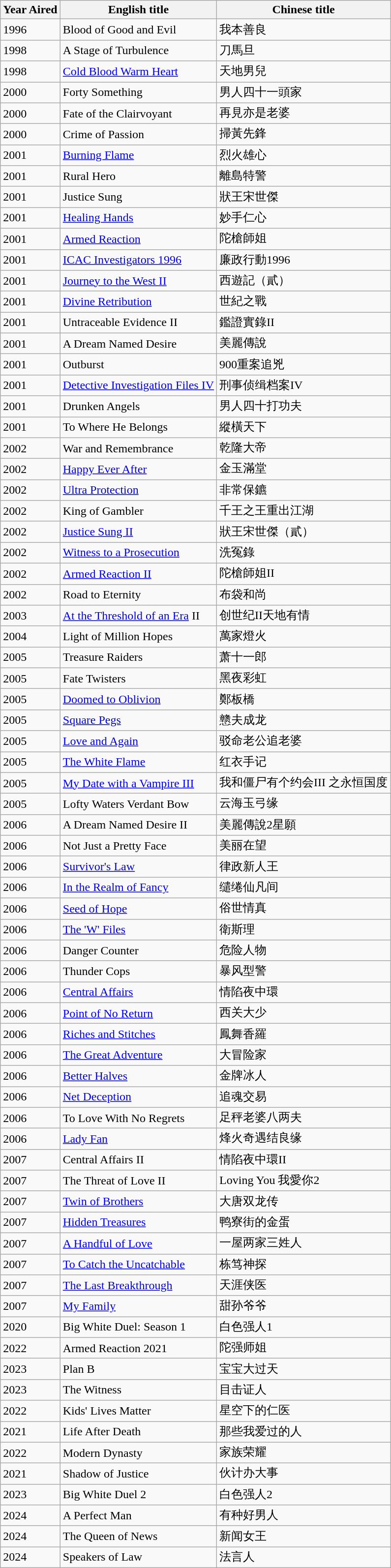<table class="wikitable">
<tr>
<th>Year Aired</th>
<th>English title</th>
<th>Chinese title</th>
</tr>
<tr>
<td>1996</td>
<td>Blood of Good and Evil</td>
<td>我本善良</td>
</tr>
<tr>
<td>1998</td>
<td>A Stage of Turbulence</td>
<td>刀馬旦</td>
</tr>
<tr>
<td>1998</td>
<td><a href='#'>Cold Blood Warm Heart</a></td>
<td>天地男兒</td>
</tr>
<tr>
<td>2000</td>
<td>Forty Something</td>
<td>男人四十一頭家</td>
</tr>
<tr>
<td>2000</td>
<td>Fate of the Clairvoyant</td>
<td>再見亦是老婆</td>
</tr>
<tr>
<td>2000</td>
<td>Crime of Passion</td>
<td>掃黃先鋒</td>
</tr>
<tr>
<td>2001</td>
<td><a href='#'>Burning Flame</a></td>
<td>烈火雄心</td>
</tr>
<tr>
<td>2001</td>
<td>Rural Hero</td>
<td>離島特警</td>
</tr>
<tr>
<td>2001</td>
<td>Justice Sung</td>
<td>狀王宋世傑</td>
</tr>
<tr>
<td>2001</td>
<td><a href='#'>Healing Hands</a></td>
<td>妙手仁心</td>
</tr>
<tr>
<td>2001</td>
<td><a href='#'>Armed Reaction</a></td>
<td>陀槍師姐</td>
</tr>
<tr>
<td>2001</td>
<td><a href='#'>ICAC Investigators 1996</a></td>
<td>廉政行動1996</td>
</tr>
<tr>
<td>2001</td>
<td><a href='#'>Journey to the West II</a></td>
<td>西遊記（貳）</td>
</tr>
<tr>
<td>2001</td>
<td><a href='#'>Divine Retribution</a></td>
<td>世紀之戰</td>
</tr>
<tr>
<td>2001</td>
<td>Untraceable Evidence II</td>
<td>鑑證實錄II</td>
</tr>
<tr>
<td>2001</td>
<td>A Dream Named Desire</td>
<td>美麗傳說</td>
</tr>
<tr>
<td>2001</td>
<td>Outburst</td>
<td>900重案追兇</td>
</tr>
<tr>
<td>2001</td>
<td><a href='#'>Detective Investigation Files IV</a></td>
<td>刑事侦缉档案IV</td>
</tr>
<tr>
<td>2001</td>
<td>Drunken Angels</td>
<td>男人四十打功夫</td>
</tr>
<tr>
<td>2001</td>
<td>To Where He Belongs</td>
<td>縱橫天下</td>
</tr>
<tr>
<td>2002</td>
<td>War and Remembrance</td>
<td>乾隆大帝</td>
</tr>
<tr>
<td>2002</td>
<td><a href='#'>Happy Ever After</a></td>
<td>金玉滿堂</td>
</tr>
<tr>
<td>2002</td>
<td><a href='#'>Ultra Protection</a></td>
<td>非常保鑣</td>
</tr>
<tr>
<td>2002</td>
<td>King of Gambler</td>
<td>千王之王重出江湖</td>
</tr>
<tr>
<td>2002</td>
<td><a href='#'>Justice Sung II</a></td>
<td>狀王宋世傑（貳）</td>
</tr>
<tr>
<td>2002</td>
<td><a href='#'>Witness to a Prosecution</a></td>
<td>洗冤錄</td>
</tr>
<tr>
<td>2002</td>
<td><a href='#'>Armed Reaction II</a></td>
<td>陀槍師姐II</td>
</tr>
<tr>
<td>2002</td>
<td>Road to Eternity</td>
<td>布袋和尚</td>
</tr>
<tr>
<td>2003</td>
<td><a href='#'>At the Threshold of an Era</a> II</td>
<td>创世纪II天地有情</td>
</tr>
<tr>
<td>2004</td>
<td>Light of Million Hopes</td>
<td>萬家燈火</td>
</tr>
<tr>
<td>2005</td>
<td>Treasure Raiders</td>
<td>萧十一郎</td>
</tr>
<tr>
<td>2005</td>
<td>Fate Twisters</td>
<td>黑夜彩虹</td>
</tr>
<tr>
<td>2005</td>
<td><a href='#'>Doomed to Oblivion</a></td>
<td>鄭板橋</td>
</tr>
<tr>
<td>2005</td>
<td><a href='#'>Square Pegs</a></td>
<td>戆夫成龙</td>
</tr>
<tr>
<td>2005</td>
<td><a href='#'>Love and Again</a></td>
<td>驳命老公追老婆</td>
</tr>
<tr>
<td>2005</td>
<td><a href='#'>The White Flame</a></td>
<td>红衣手记</td>
</tr>
<tr>
<td>2005</td>
<td><a href='#'>My Date with a Vampire III</a></td>
<td>我和僵尸有个约会III 之永恒国度</td>
</tr>
<tr>
<td>2005</td>
<td>Lofty Waters Verdant Bow</td>
<td>云海玉弓缘</td>
</tr>
<tr>
<td>2006</td>
<td>A Dream Named Desire II</td>
<td>美麗傳說2星願</td>
</tr>
<tr>
<td>2006</td>
<td>Not Just a Pretty Face</td>
<td>美丽在望</td>
</tr>
<tr>
<td>2006</td>
<td><a href='#'>Survivor's Law</a></td>
<td>律政新人王</td>
</tr>
<tr>
<td>2006</td>
<td><a href='#'>In the Realm of Fancy</a></td>
<td>缱绻仙凡间</td>
</tr>
<tr>
<td>2006</td>
<td><a href='#'>Seed of Hope</a></td>
<td>俗世情真</td>
</tr>
<tr>
<td>2006</td>
<td><a href='#'>The 'W' Files</a></td>
<td>衛斯理</td>
</tr>
<tr>
<td>2006</td>
<td>Danger Counter</td>
<td>危险人物</td>
</tr>
<tr>
<td>2006</td>
<td>Thunder Cops</td>
<td>暴风型警</td>
</tr>
<tr>
<td>2006</td>
<td><a href='#'>Central Affairs</a></td>
<td>情陷夜中環</td>
</tr>
<tr>
<td>2006</td>
<td><a href='#'>Point of No Return</a></td>
<td>西关大少</td>
</tr>
<tr>
<td>2006</td>
<td><a href='#'>Riches and Stitches</a></td>
<td>鳳舞香羅</td>
</tr>
<tr>
<td>2006</td>
<td><a href='#'>The Great Adventure</a></td>
<td>大冒险家</td>
</tr>
<tr>
<td>2006</td>
<td><a href='#'>Better Halves</a></td>
<td>金牌冰人</td>
</tr>
<tr>
<td>2006</td>
<td><a href='#'>Net Deception</a></td>
<td>追魂交易</td>
</tr>
<tr>
<td>2006</td>
<td>To Love With No Regrets</td>
<td>足秤老婆八两夫</td>
</tr>
<tr>
<td>2006</td>
<td><a href='#'>Lady Fan</a></td>
<td>烽火奇遇结良缘</td>
</tr>
<tr>
<td>2007</td>
<td>Central Affairs II</td>
<td>情陷夜中環II</td>
</tr>
<tr>
<td>2007</td>
<td>The Threat of Love II</td>
<td>Loving You 我愛你2</td>
</tr>
<tr>
<td>2007</td>
<td><a href='#'>Twin of Brothers</a></td>
<td>大唐双龙传</td>
</tr>
<tr>
<td>2007</td>
<td><a href='#'>Hidden Treasures</a></td>
<td>鸭寮街的金蛋</td>
</tr>
<tr>
<td>2007</td>
<td><a href='#'>A Handful of Love</a></td>
<td>一屋两家三姓人</td>
</tr>
<tr>
<td>2007</td>
<td><a href='#'>To Catch the Uncatchable</a></td>
<td>栋笃神探</td>
</tr>
<tr>
<td>2007</td>
<td><a href='#'>The Last Breakthrough</a></td>
<td>天涯侠医</td>
</tr>
<tr>
<td>2007</td>
<td><a href='#'>My Family</a></td>
<td>甜孙爷爷</td>
</tr>
<tr>
<td>2020</td>
<td>Big White Duel: Season 1</td>
<td>白色强人1</td>
</tr>
<tr>
<td>2022</td>
<td>Armed Reaction 2021</td>
<td>陀强师姐</td>
</tr>
<tr>
<td>2023</td>
<td>Plan B</td>
<td>宝宝大过天</td>
</tr>
<tr>
<td>2023</td>
<td>The Witness</td>
<td>目击证人</td>
</tr>
<tr>
<td>2022</td>
<td>Kids' Lives Matter</td>
<td>星空下的仁医</td>
</tr>
<tr>
<td>2021</td>
<td>Life After Death</td>
<td>那些我爱过的人</td>
</tr>
<tr>
<td>2022</td>
<td>Modern Dynasty</td>
<td>家族荣耀</td>
</tr>
<tr>
<td>2021</td>
<td>Shadow of Justice</td>
<td>伙计办大事</td>
</tr>
<tr>
<td>2023</td>
<td>Big White Duel 2</td>
<td>白色强人2</td>
</tr>
<tr>
<td>2024</td>
<td>A Perfect Man</td>
<td>有种好男人</td>
</tr>
<tr>
<td>2024</td>
<td>The Queen of News</td>
<td>新闻女王</td>
</tr>
<tr>
<td>2024</td>
<td>Speakers of Law</td>
<td>法言人</td>
</tr>
</table>
